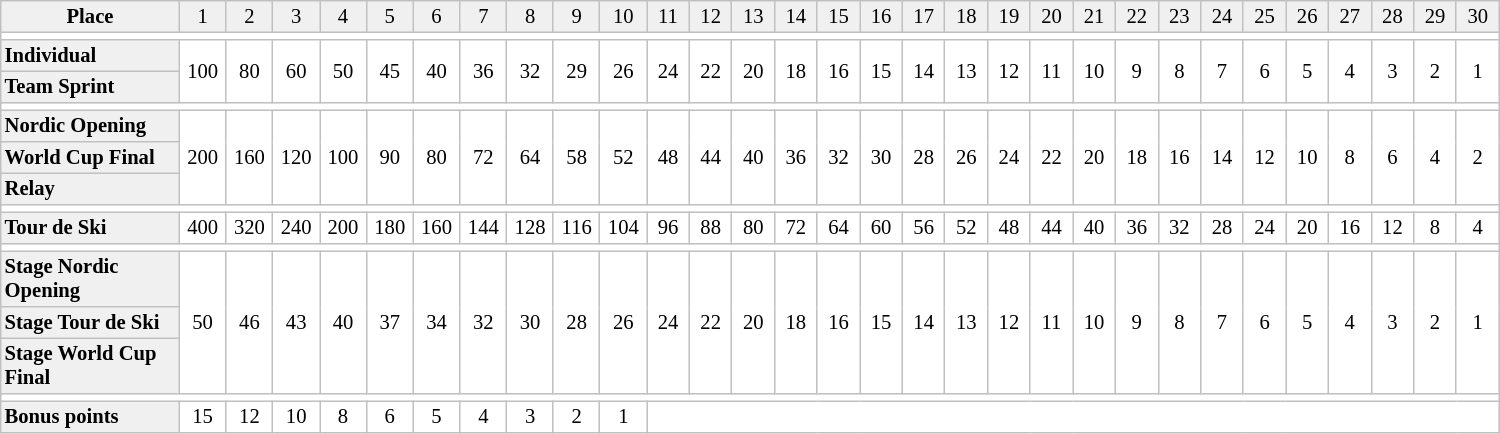<table border="1" cellpadding="2" cellspacing="0" style="border:1px solid #C0C0C0; border-collapse:collapse; font-size:86%; margin-top:1em; text-align:center" width="1000">
<tr bgcolor="#F0F0F0">
<td width=150><strong>Place</strong></td>
<td width=30>1</td>
<td width=30>2</td>
<td width=30>3</td>
<td width=30>4</td>
<td width=30>5</td>
<td width=30>6</td>
<td width=30>7</td>
<td width=30>8</td>
<td width=30>9</td>
<td width=30>10</td>
<td width=30>11</td>
<td width=30>12</td>
<td width=30>13</td>
<td width=30>14</td>
<td width=30>15</td>
<td width=30>16</td>
<td width=30>17</td>
<td width=30>18</td>
<td width=30>19</td>
<td width=30>20</td>
<td width=30>21</td>
<td width=30>22</td>
<td width=30>23</td>
<td width=30>24</td>
<td width=30>25</td>
<td width=30>26</td>
<td width=30>27</td>
<td width=30>28</td>
<td width=30>29</td>
<td width=30>30</td>
</tr>
<tr>
<td colspan=31></td>
</tr>
<tr>
<td bgcolor="#F0F0F0" align=left><strong>Individual</strong></td>
<td rowspan=2>100</td>
<td rowspan=2>80</td>
<td rowspan=2>60</td>
<td rowspan=2>50</td>
<td rowspan=2>45</td>
<td rowspan=2>40</td>
<td rowspan=2>36</td>
<td rowspan=2>32</td>
<td rowspan=2>29</td>
<td rowspan=2>26</td>
<td rowspan=2>24</td>
<td rowspan=2>22</td>
<td rowspan=2>20</td>
<td rowspan=2>18</td>
<td rowspan=2>16</td>
<td rowspan=2>15</td>
<td rowspan=2>14</td>
<td rowspan=2>13</td>
<td rowspan=2>12</td>
<td rowspan=2>11</td>
<td rowspan=2>10</td>
<td rowspan=2>9</td>
<td rowspan=2>8</td>
<td rowspan=2>7</td>
<td rowspan=2>6</td>
<td rowspan=2>5</td>
<td rowspan=2>4</td>
<td rowspan=2>3</td>
<td rowspan=2>2</td>
<td rowspan=2>1</td>
</tr>
<tr>
<td bgcolor="#F0F0F0" align=left><strong>Team Sprint</strong></td>
</tr>
<tr>
<td colspan=31></td>
</tr>
<tr>
<td bgcolor="#F0F0F0" align=left><strong>Nordic Opening</strong></td>
<td rowspan=3>200</td>
<td rowspan=3>160</td>
<td rowspan=3>120</td>
<td rowspan=3>100</td>
<td rowspan=3>90</td>
<td rowspan=3>80</td>
<td rowspan=3>72</td>
<td rowspan=3>64</td>
<td rowspan=3>58</td>
<td rowspan=3>52</td>
<td rowspan=3>48</td>
<td rowspan=3>44</td>
<td rowspan=3>40</td>
<td rowspan=3>36</td>
<td rowspan=3>32</td>
<td rowspan=3>30</td>
<td rowspan=3>28</td>
<td rowspan=3>26</td>
<td rowspan=3>24</td>
<td rowspan=3>22</td>
<td rowspan=3>20</td>
<td rowspan=3>18</td>
<td rowspan=3>16</td>
<td rowspan=3>14</td>
<td rowspan=3>12</td>
<td rowspan=3>10</td>
<td rowspan=3>8</td>
<td rowspan=3>6</td>
<td rowspan=3>4</td>
<td rowspan=3>2</td>
</tr>
<tr>
<td bgcolor="#F0F0F0" align=left><strong>World Cup Final</strong></td>
</tr>
<tr>
<td bgcolor="#F0F0F0" align=left><strong>Relay</strong></td>
</tr>
<tr>
<td colspan=31></td>
</tr>
<tr>
<td bgcolor="#F0F0F0" align=left><strong>Tour de Ski</strong></td>
<td>400</td>
<td>320</td>
<td>240</td>
<td>200</td>
<td>180</td>
<td>160</td>
<td>144</td>
<td>128</td>
<td>116</td>
<td>104</td>
<td>96</td>
<td>88</td>
<td>80</td>
<td>72</td>
<td>64</td>
<td>60</td>
<td>56</td>
<td>52</td>
<td>48</td>
<td>44</td>
<td>40</td>
<td>36</td>
<td>32</td>
<td>28</td>
<td>24</td>
<td>20</td>
<td>16</td>
<td>12</td>
<td>8</td>
<td>4</td>
</tr>
<tr>
<td colspan=31></td>
</tr>
<tr>
<td bgcolor="#F0F0F0" align=left><strong>Stage Nordic Opening</strong></td>
<td rowspan=3>50</td>
<td rowspan=3>46</td>
<td rowspan=3>43</td>
<td rowspan=3>40</td>
<td rowspan=3>37</td>
<td rowspan=3>34</td>
<td rowspan=3>32</td>
<td rowspan=3>30</td>
<td rowspan=3>28</td>
<td rowspan=3>26</td>
<td rowspan=3>24</td>
<td rowspan=3>22</td>
<td rowspan=3>20</td>
<td rowspan=3>18</td>
<td rowspan=3>16</td>
<td rowspan=3>15</td>
<td rowspan=3>14</td>
<td rowspan=3>13</td>
<td rowspan=3>12</td>
<td rowspan=3>11</td>
<td rowspan=3>10</td>
<td rowspan=3>9</td>
<td rowspan=3>8</td>
<td rowspan=3>7</td>
<td rowspan=3>6</td>
<td rowspan=3>5</td>
<td rowspan=3>4</td>
<td rowspan=3>3</td>
<td rowspan=3>2</td>
<td rowspan=3>1</td>
</tr>
<tr>
<td bgcolor="#F0F0F0" align=left><strong>Stage Tour de Ski</strong></td>
</tr>
<tr>
<td bgcolor="#F0F0F0" align=left><strong>Stage World Cup Final</strong></td>
</tr>
<tr>
<td colspan=31></td>
</tr>
<tr>
<td bgcolor="#F0F0F0" align=left><strong>Bonus points</strong></td>
<td>15</td>
<td>12</td>
<td>10</td>
<td>8</td>
<td>6</td>
<td>5</td>
<td>4</td>
<td>3</td>
<td>2</td>
<td>1</td>
<td colspan=20></td>
</tr>
</table>
